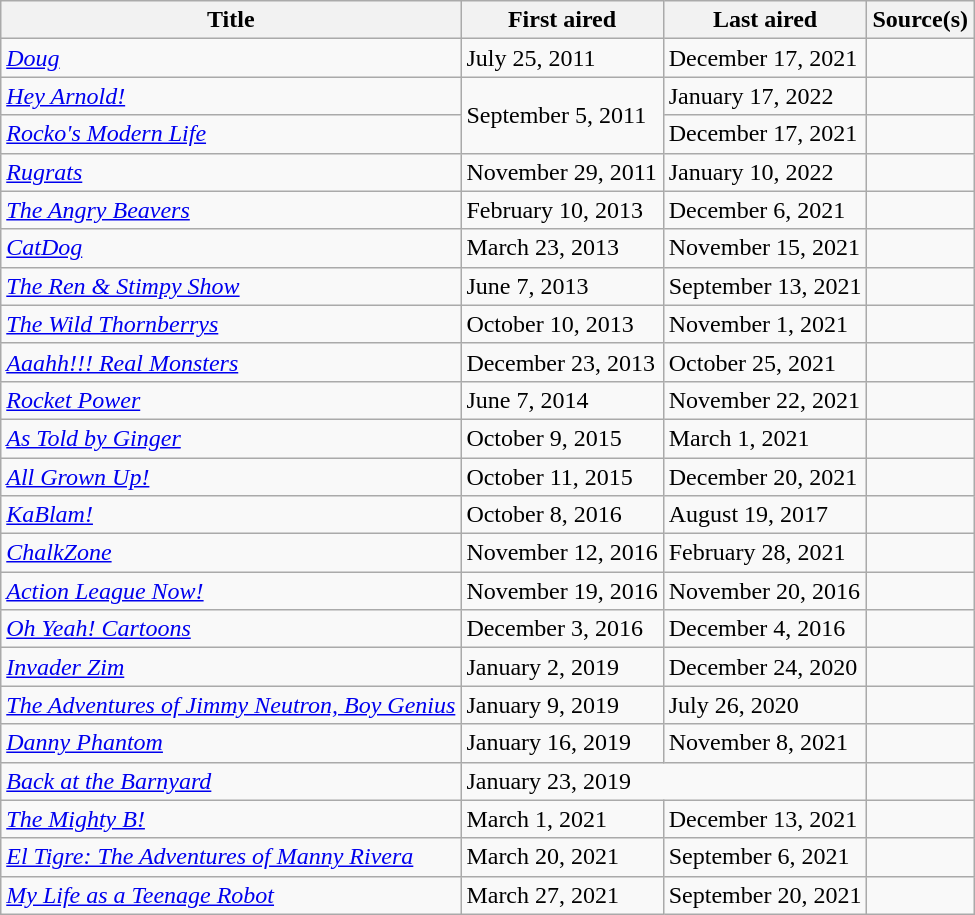<table class="wikitable sortable">
<tr>
<th>Title</th>
<th>First aired</th>
<th>Last aired</th>
<th>Source(s)</th>
</tr>
<tr>
<td><em><a href='#'>Doug</a></em></td>
<td>July 25, 2011</td>
<td>December 17, 2021</td>
<td></td>
</tr>
<tr>
<td><em><a href='#'>Hey Arnold!</a></em></td>
<td rowspan=2>September 5, 2011</td>
<td>January 17, 2022</td>
<td></td>
</tr>
<tr>
<td><em><a href='#'>Rocko's Modern Life</a></em></td>
<td>December 17, 2021</td>
<td></td>
</tr>
<tr>
<td><em><a href='#'>Rugrats</a></em></td>
<td>November 29, 2011</td>
<td>January 10, 2022</td>
<td></td>
</tr>
<tr>
<td><em><a href='#'>The Angry Beavers</a></em></td>
<td>February 10, 2013</td>
<td>December 6, 2021</td>
<td></td>
</tr>
<tr>
<td><em><a href='#'>CatDog</a></em></td>
<td>March 23, 2013</td>
<td>November 15, 2021</td>
<td></td>
</tr>
<tr>
<td><em><a href='#'>The Ren & Stimpy Show</a></em></td>
<td>June 7, 2013</td>
<td>September 13, 2021</td>
<td></td>
</tr>
<tr>
<td><em><a href='#'>The Wild Thornberrys</a></em></td>
<td>October 10, 2013</td>
<td>November 1, 2021</td>
<td></td>
</tr>
<tr>
<td><em><a href='#'>Aaahh!!! Real Monsters</a></em></td>
<td>December 23, 2013</td>
<td>October 25, 2021</td>
<td></td>
</tr>
<tr>
<td><em><a href='#'>Rocket Power</a></em></td>
<td>June 7, 2014</td>
<td>November 22, 2021</td>
<td></td>
</tr>
<tr>
<td><em><a href='#'>As Told by Ginger</a></em></td>
<td>October 9, 2015</td>
<td>March 1, 2021</td>
<td></td>
</tr>
<tr>
<td><em><a href='#'>All Grown Up!</a></em></td>
<td>October 11, 2015</td>
<td>December 20, 2021</td>
<td></td>
</tr>
<tr>
<td><em><a href='#'>KaBlam!</a></em></td>
<td>October 8, 2016</td>
<td>August 19, 2017</td>
<td></td>
</tr>
<tr>
<td><em><a href='#'>ChalkZone</a></em></td>
<td>November 12, 2016</td>
<td>February 28, 2021</td>
<td></td>
</tr>
<tr>
<td><em><a href='#'>Action League Now!</a></em></td>
<td>November 19, 2016</td>
<td>November 20, 2016</td>
<td></td>
</tr>
<tr>
<td><em><a href='#'>Oh Yeah! Cartoons</a></em></td>
<td>December 3, 2016</td>
<td>December 4, 2016</td>
<td></td>
</tr>
<tr>
<td><em><a href='#'>Invader Zim</a></em></td>
<td>January 2, 2019</td>
<td>December 24, 2020</td>
<td></td>
</tr>
<tr>
<td><em><a href='#'>The Adventures of Jimmy Neutron, Boy Genius</a></em></td>
<td>January 9, 2019</td>
<td>July 26, 2020</td>
<td></td>
</tr>
<tr>
<td><em><a href='#'>Danny Phantom</a></em></td>
<td>January 16, 2019</td>
<td>November 8, 2021</td>
<td></td>
</tr>
<tr>
<td><em><a href='#'>Back at the Barnyard</a></em></td>
<td colspan=2>January 23, 2019</td>
<td></td>
</tr>
<tr>
<td><em><a href='#'>The Mighty B!</a></em></td>
<td>March 1, 2021</td>
<td>December 13, 2021</td>
<td></td>
</tr>
<tr>
<td><em><a href='#'>El Tigre: The Adventures of Manny Rivera</a></em></td>
<td>March 20, 2021</td>
<td>September 6, 2021</td>
<td></td>
</tr>
<tr>
<td><em><a href='#'>My Life as a Teenage Robot</a></em></td>
<td>March 27, 2021</td>
<td>September 20, 2021</td>
<td></td>
</tr>
</table>
